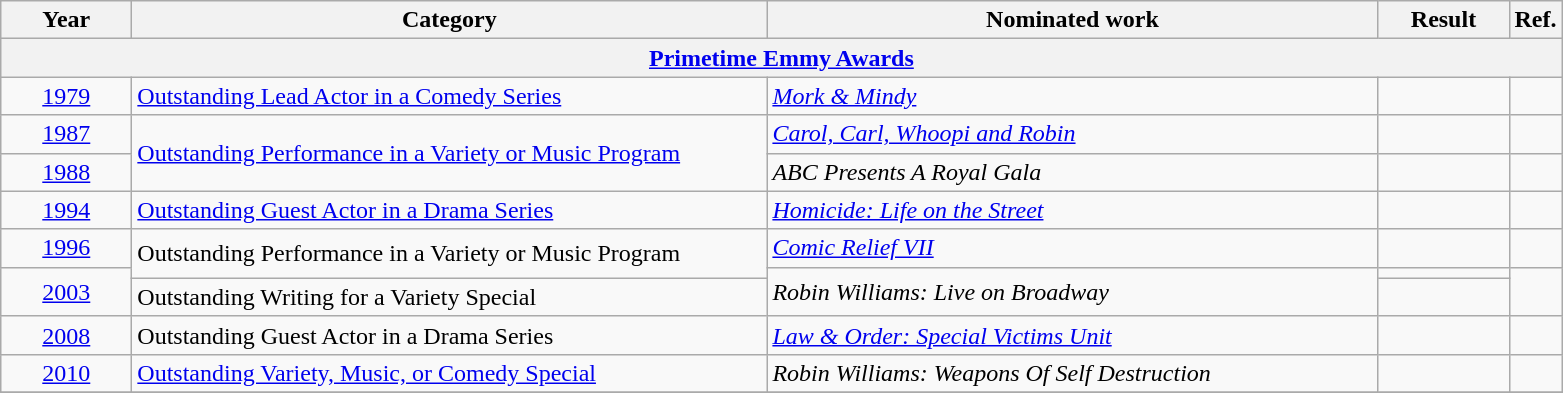<table class=wikitable>
<tr>
<th scope="col" style="width:5em;">Year</th>
<th scope="col" style="width:26em;">Category</th>
<th scope="col" style="width:25em;">Nominated work</th>
<th scope="col" style="width:5em;">Result</th>
<th>Ref.</th>
</tr>
<tr>
<th colspan=5><a href='#'>Primetime Emmy Awards</a></th>
</tr>
<tr>
<td style="text-align:center;"><a href='#'>1979</a></td>
<td><a href='#'>Outstanding Lead Actor in a Comedy Series</a></td>
<td><em><a href='#'>Mork & Mindy</a></em></td>
<td></td>
<td style="text-align:center;"></td>
</tr>
<tr>
<td style="text-align:center;"><a href='#'>1987</a></td>
<td rowspan=2><a href='#'>Outstanding Performance in a Variety or Music Program</a></td>
<td><em><a href='#'>Carol, Carl, Whoopi and Robin</a></em></td>
<td></td>
<td style="text-align:center;"></td>
</tr>
<tr>
<td style="text-align:center;"><a href='#'>1988</a></td>
<td><em>ABC Presents A Royal Gala</em></td>
<td></td>
<td style="text-align:center;"></td>
</tr>
<tr>
<td style="text-align:center;"><a href='#'>1994</a></td>
<td><a href='#'>Outstanding Guest Actor in a Drama Series</a></td>
<td><em><a href='#'>Homicide: Life on the Street</a></em></td>
<td></td>
<td style="text-align:center;"></td>
</tr>
<tr>
<td style="text-align:center;"><a href='#'>1996</a></td>
<td rowspan=2>Outstanding Performance in a Variety or Music Program</td>
<td><em><a href='#'>Comic Relief VII</a></em></td>
<td></td>
<td style="text-align:center;"></td>
</tr>
<tr>
<td style="text-align:center;", rowspan=2><a href='#'>2003</a></td>
<td rowspan=2><em>Robin Williams: Live on Broadway</em></td>
<td></td>
<td style="text-align:center;", rowspan=2></td>
</tr>
<tr>
<td>Outstanding Writing for a Variety Special</td>
<td></td>
</tr>
<tr>
<td style="text-align:center;"><a href='#'>2008</a></td>
<td>Outstanding Guest Actor in a Drama Series</td>
<td><em><a href='#'>Law & Order: Special Victims Unit</a></em></td>
<td></td>
<td style="text-align:center;"></td>
</tr>
<tr>
<td style="text-align:center;"><a href='#'>2010</a></td>
<td><a href='#'>Outstanding Variety, Music, or Comedy Special</a></td>
<td><em>Robin Williams: Weapons Of Self Destruction</em></td>
<td></td>
<td style="text-align:center;"></td>
</tr>
<tr>
</tr>
</table>
